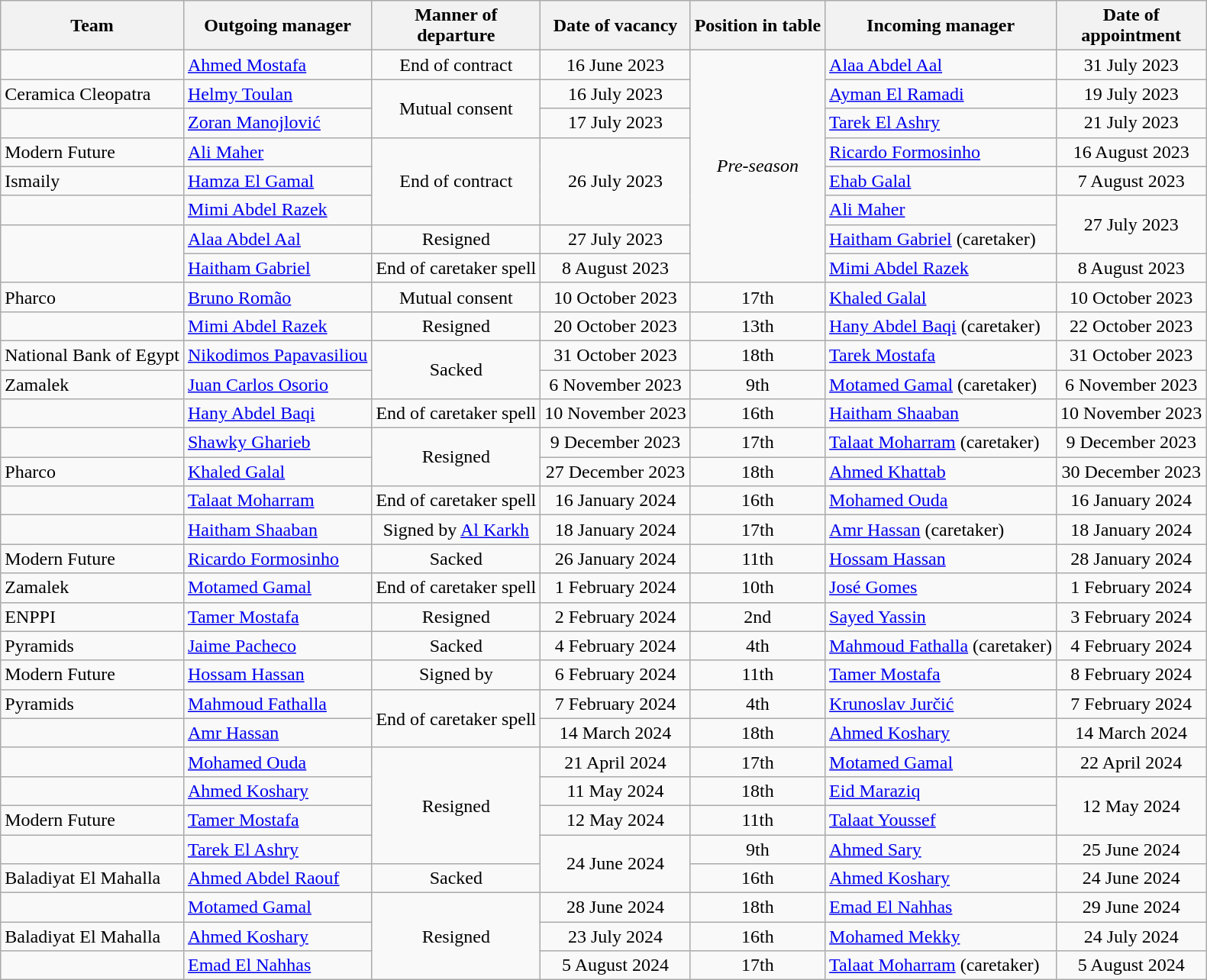<table class="wikitable sortable">
<tr>
<th>Team</th>
<th>Outgoing manager</th>
<th>Manner of<br>departure</th>
<th>Date of vacancy</th>
<th>Position in table</th>
<th>Incoming manager</th>
<th>Date of<br>appointment</th>
</tr>
<tr>
<td></td>
<td> <a href='#'>Ahmed Mostafa</a></td>
<td align=center>End of contract</td>
<td align=center>16 June 2023</td>
<td align=center rowspan=8><em>Pre-season</em></td>
<td> <a href='#'>Alaa Abdel Aal</a></td>
<td align=center>31 July 2023</td>
</tr>
<tr>
<td>Ceramica Cleopatra</td>
<td> <a href='#'>Helmy Toulan</a></td>
<td align=center rowspan=2>Mutual consent</td>
<td align=center>16 July 2023</td>
<td> <a href='#'>Ayman El Ramadi</a></td>
<td align=center>19 July 2023</td>
</tr>
<tr>
<td></td>
<td> <a href='#'>Zoran Manojlović</a></td>
<td align=center>17 July 2023</td>
<td> <a href='#'>Tarek El Ashry</a></td>
<td align=center>21 July 2023</td>
</tr>
<tr>
<td>Modern Future</td>
<td> <a href='#'>Ali Maher</a></td>
<td align=center rowspan=3>End of contract</td>
<td align=center rowspan=3>26 July 2023</td>
<td> <a href='#'>Ricardo Formosinho</a></td>
<td align=center>16 August 2023</td>
</tr>
<tr>
<td>Ismaily</td>
<td> <a href='#'>Hamza El Gamal</a></td>
<td> <a href='#'>Ehab Galal</a></td>
<td align=center>7 August 2023</td>
</tr>
<tr>
<td></td>
<td> <a href='#'>Mimi Abdel Razek</a></td>
<td> <a href='#'>Ali Maher</a></td>
<td align=center rowspan=2>27 July 2023</td>
</tr>
<tr>
<td rowspan=2></td>
<td> <a href='#'>Alaa Abdel Aal</a></td>
<td align=center>Resigned</td>
<td align=center>27 July 2023</td>
<td> <a href='#'>Haitham Gabriel</a> (caretaker)</td>
</tr>
<tr>
<td> <a href='#'>Haitham Gabriel</a></td>
<td align=center>End of caretaker spell</td>
<td align=center>8 August 2023</td>
<td> <a href='#'>Mimi Abdel Razek</a></td>
<td align=center>8 August 2023</td>
</tr>
<tr>
<td>Pharco</td>
<td> <a href='#'>Bruno Romão</a></td>
<td align=center>Mutual consent</td>
<td align=center>10 October 2023</td>
<td align=center>17th</td>
<td> <a href='#'>Khaled Galal</a></td>
<td align=center>10 October 2023</td>
</tr>
<tr>
<td></td>
<td> <a href='#'>Mimi Abdel Razek</a></td>
<td align=center>Resigned</td>
<td align=center>20 October 2023</td>
<td align=center>13th</td>
<td> <a href='#'>Hany Abdel Baqi</a> (caretaker)</td>
<td align=center>22 October 2023</td>
</tr>
<tr>
<td>National Bank of Egypt</td>
<td> <a href='#'>Nikodimos Papavasiliou</a></td>
<td align=center rowspan=2>Sacked</td>
<td align=center>31 October 2023</td>
<td align=center>18th</td>
<td> <a href='#'>Tarek Mostafa</a></td>
<td align=center>31 October 2023</td>
</tr>
<tr>
<td>Zamalek</td>
<td> <a href='#'>Juan Carlos Osorio</a></td>
<td align=center>6 November 2023</td>
<td align=center>9th</td>
<td> <a href='#'>Motamed Gamal</a> (caretaker)</td>
<td align=center>6 November 2023</td>
</tr>
<tr>
<td></td>
<td> <a href='#'>Hany Abdel Baqi</a></td>
<td align=center>End of caretaker spell</td>
<td align=center>10 November 2023</td>
<td align=center>16th</td>
<td> <a href='#'>Haitham Shaaban</a></td>
<td align=center>10 November 2023</td>
</tr>
<tr>
<td></td>
<td> <a href='#'>Shawky Gharieb</a></td>
<td align=center rowspan=2>Resigned</td>
<td align=center>9 December 2023</td>
<td align=center>17th</td>
<td> <a href='#'>Talaat Moharram</a> (caretaker)</td>
<td align=center>9 December 2023</td>
</tr>
<tr>
<td>Pharco</td>
<td> <a href='#'>Khaled Galal</a></td>
<td align=center>27 December 2023</td>
<td align=center>18th</td>
<td> <a href='#'>Ahmed Khattab</a></td>
<td align=center>30 December 2023</td>
</tr>
<tr>
<td></td>
<td> <a href='#'>Talaat Moharram</a></td>
<td align=center>End of caretaker spell</td>
<td align=center>16 January 2024</td>
<td align=center>16th</td>
<td> <a href='#'>Mohamed Ouda</a></td>
<td align=center>16 January 2024</td>
</tr>
<tr>
<td></td>
<td> <a href='#'>Haitham Shaaban</a></td>
<td align=center>Signed by  <a href='#'>Al Karkh</a></td>
<td align=center>18 January 2024</td>
<td align=center>17th</td>
<td> <a href='#'>Amr Hassan</a> (caretaker)</td>
<td align=center>18 January 2024</td>
</tr>
<tr>
<td>Modern Future</td>
<td> <a href='#'>Ricardo Formosinho</a></td>
<td align=center>Sacked</td>
<td align=center>26 January 2024</td>
<td align=center>11th</td>
<td> <a href='#'>Hossam Hassan</a></td>
<td align=center>28 January 2024</td>
</tr>
<tr>
<td>Zamalek</td>
<td> <a href='#'>Motamed Gamal</a></td>
<td align=center>End of caretaker spell</td>
<td align=center>1 February 2024</td>
<td align=center>10th</td>
<td> <a href='#'>José Gomes</a></td>
<td align=center>1 February 2024</td>
</tr>
<tr>
<td>ENPPI</td>
<td> <a href='#'>Tamer Mostafa</a></td>
<td align=center>Resigned</td>
<td align=center>2 February 2024</td>
<td align=center>2nd</td>
<td> <a href='#'>Sayed Yassin</a></td>
<td align=center>3 February 2024</td>
</tr>
<tr>
<td>Pyramids</td>
<td> <a href='#'>Jaime Pacheco</a></td>
<td align=center>Sacked</td>
<td align=center>4 February 2024</td>
<td align=center>4th</td>
<td> <a href='#'>Mahmoud Fathalla</a> (caretaker)</td>
<td align=center>4 February 2024</td>
</tr>
<tr>
<td>Modern Future</td>
<td> <a href='#'>Hossam Hassan</a></td>
<td align=center>Signed by </td>
<td align=center>6 February 2024</td>
<td align=center>11th</td>
<td> <a href='#'>Tamer Mostafa</a></td>
<td align=center>8 February 2024</td>
</tr>
<tr>
<td>Pyramids</td>
<td> <a href='#'>Mahmoud Fathalla</a></td>
<td align=center rowspan=2>End of caretaker spell</td>
<td align=center>7 February 2024</td>
<td align=center>4th</td>
<td> <a href='#'>Krunoslav Jurčić</a></td>
<td align=center>7 February 2024</td>
</tr>
<tr>
<td></td>
<td> <a href='#'>Amr Hassan</a></td>
<td align=center>14 March 2024</td>
<td align=center>18th</td>
<td> <a href='#'>Ahmed Koshary</a></td>
<td align=center>14 March 2024</td>
</tr>
<tr>
<td></td>
<td> <a href='#'>Mohamed Ouda</a></td>
<td align=center rowspan=4>Resigned</td>
<td align=center>21 April 2024</td>
<td align=center>17th</td>
<td> <a href='#'>Motamed Gamal</a></td>
<td align=center>22 April 2024</td>
</tr>
<tr>
<td></td>
<td> <a href='#'>Ahmed Koshary</a></td>
<td align=center>11 May 2024</td>
<td align=center>18th</td>
<td> <a href='#'>Eid Maraziq</a></td>
<td align=center rowspan=2>12 May 2024</td>
</tr>
<tr>
<td>Modern Future</td>
<td> <a href='#'>Tamer Mostafa</a></td>
<td align=center>12 May 2024</td>
<td align=center>11th</td>
<td> <a href='#'>Talaat Youssef</a></td>
</tr>
<tr>
<td></td>
<td> <a href='#'>Tarek El Ashry</a></td>
<td align=center rowspan=2>24 June 2024</td>
<td align=center>9th</td>
<td> <a href='#'>Ahmed Sary</a></td>
<td align=center>25 June 2024</td>
</tr>
<tr>
<td>Baladiyat El Mahalla</td>
<td> <a href='#'>Ahmed Abdel Raouf</a></td>
<td align=center>Sacked</td>
<td align=center>16th</td>
<td> <a href='#'>Ahmed Koshary</a></td>
<td align=center>24 June 2024</td>
</tr>
<tr>
<td></td>
<td> <a href='#'>Motamed Gamal</a></td>
<td align=center rowspan=3>Resigned</td>
<td align=center>28 June 2024</td>
<td align=center>18th</td>
<td> <a href='#'>Emad El Nahhas</a></td>
<td align=center>29 June 2024</td>
</tr>
<tr>
<td>Baladiyat El Mahalla</td>
<td> <a href='#'>Ahmed Koshary</a></td>
<td align=center>23 July 2024</td>
<td align=center>16th</td>
<td> <a href='#'>Mohamed Mekky</a></td>
<td align=center>24 July 2024</td>
</tr>
<tr>
<td></td>
<td> <a href='#'>Emad El Nahhas</a></td>
<td align=center>5 August 2024</td>
<td align=center>17th</td>
<td> <a href='#'>Talaat Moharram</a> (caretaker)</td>
<td align=center>5 August 2024</td>
</tr>
</table>
